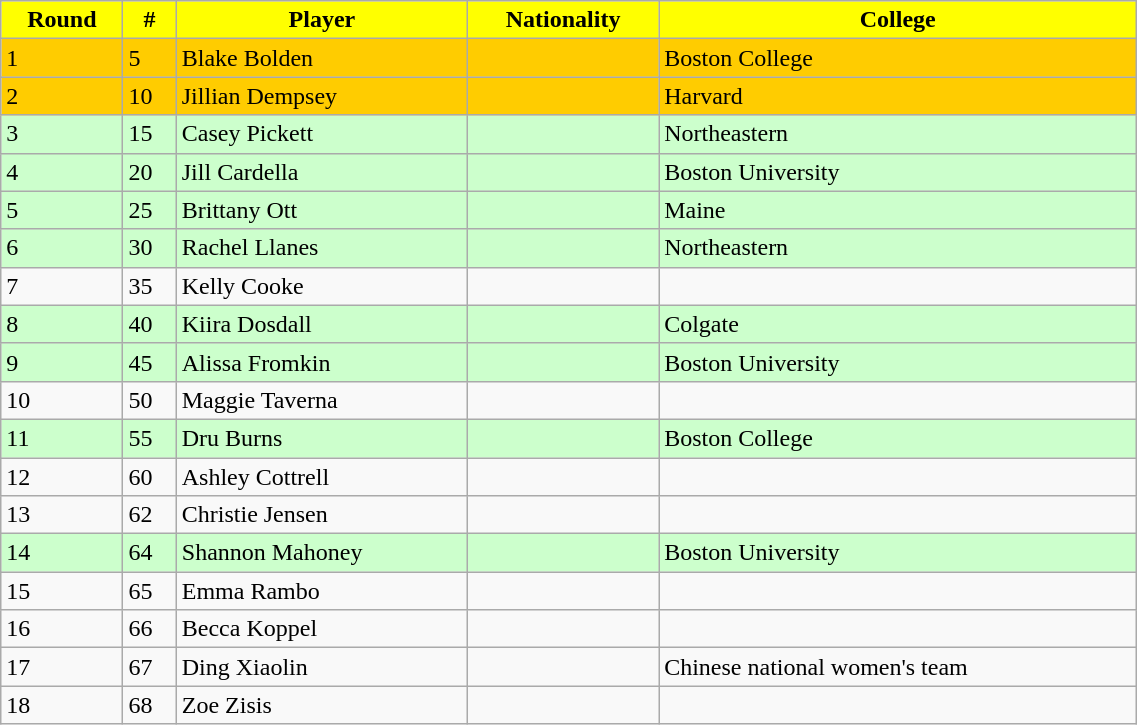<table class="wikitable" width="60%">
<tr align="center"  style="background:yellow;color:black;">
<td><strong>Round</strong></td>
<td><strong>#</strong></td>
<td><strong>Player</strong></td>
<td><strong>Nationality</strong></td>
<td><strong>College</strong></td>
</tr>
<tr bgcolor="#FFCC00">
<td>1</td>
<td>5</td>
<td>Blake Bolden</td>
<td></td>
<td>Boston College</td>
</tr>
<tr bgcolor="#FFCC00">
<td>2</td>
<td>10</td>
<td>Jillian Dempsey</td>
<td></td>
<td>Harvard</td>
</tr>
<tr bgcolor="#CCFFCC">
<td>3</td>
<td>15</td>
<td>Casey Pickett</td>
<td></td>
<td>Northeastern</td>
</tr>
<tr bgcolor="#CCFFCC">
<td>4</td>
<td>20</td>
<td>Jill Cardella</td>
<td></td>
<td>Boston University</td>
</tr>
<tr bgcolor="#CCFFCC">
<td>5</td>
<td>25</td>
<td>Brittany Ott</td>
<td></td>
<td>Maine</td>
</tr>
<tr bgcolor="#CCFFCC">
<td>6</td>
<td>30</td>
<td>Rachel Llanes</td>
<td></td>
<td>Northeastern</td>
</tr>
<tr>
<td>7</td>
<td>35</td>
<td>Kelly Cooke</td>
<td></td>
<td></td>
</tr>
<tr bgcolor="#CCFFCC">
<td>8</td>
<td>40</td>
<td>Kiira Dosdall</td>
<td></td>
<td>Colgate</td>
</tr>
<tr bgcolor="#CCFFCC">
<td>9</td>
<td>45</td>
<td>Alissa Fromkin</td>
<td></td>
<td>Boston University</td>
</tr>
<tr>
<td>10</td>
<td>50</td>
<td>Maggie Taverna</td>
<td></td>
<td></td>
</tr>
<tr bgcolor="#CCFFCC">
<td>11</td>
<td>55</td>
<td>Dru Burns</td>
<td></td>
<td>Boston College</td>
</tr>
<tr>
<td>12</td>
<td>60</td>
<td>Ashley Cottrell</td>
<td></td>
<td></td>
</tr>
<tr>
<td>13</td>
<td>62</td>
<td>Christie Jensen</td>
<td></td>
<td></td>
</tr>
<tr bgcolor="#CCFFCC">
<td>14</td>
<td>64</td>
<td>Shannon Mahoney</td>
<td></td>
<td>Boston University</td>
</tr>
<tr>
<td>15</td>
<td>65</td>
<td>Emma Rambo</td>
<td></td>
<td></td>
</tr>
<tr>
<td>16</td>
<td>66</td>
<td>Becca Koppel</td>
<td></td>
<td></td>
</tr>
<tr>
<td>17</td>
<td>67</td>
<td>Ding Xiaolin</td>
<td></td>
<td>Chinese national women's team</td>
</tr>
<tr>
<td>18</td>
<td>68</td>
<td>Zoe Zisis</td>
<td></td>
<td></td>
</tr>
</table>
